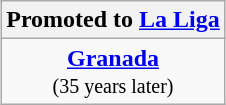<table class="wikitable" style="text-align: center; margin: 0 auto;">
<tr>
<th colspan="2">Promoted to <a href='#'>La Liga</a></th>
</tr>
<tr>
<td><strong><a href='#'>Granada</a></strong><br><small>(35 years later)</small></td>
</tr>
</table>
